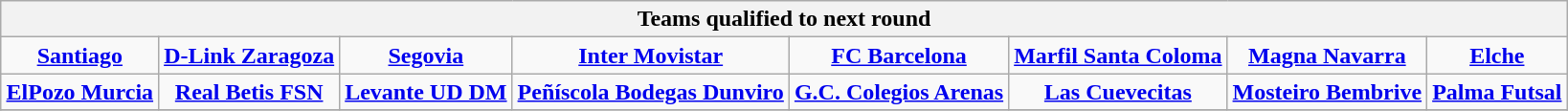<table class="wikitable" style="text-align: center; margin: 0 auto;">
<tr>
<th colspan=8>Teams qualified to next round</th>
</tr>
<tr>
<td><strong><a href='#'>Santiago</a></strong></td>
<td><strong><a href='#'>D-Link Zaragoza</a></strong></td>
<td><strong><a href='#'>Segovia</a></strong></td>
<td><strong><a href='#'>Inter Movistar</a></strong></td>
<td><strong><a href='#'>FC Barcelona</a></strong></td>
<td><strong><a href='#'>Marfil Santa Coloma</a></strong></td>
<td><strong><a href='#'>Magna Navarra</a></strong></td>
<td><strong><a href='#'>Elche</a></strong></td>
</tr>
<tr>
<td><strong><a href='#'>ElPozo Murcia</a></strong></td>
<td><strong><a href='#'>Real Betis FSN</a></strong></td>
<td><strong><a href='#'>Levante UD DM</a></strong></td>
<td><strong><a href='#'>Peñíscola Bodegas Dunviro</a></strong></td>
<td><strong><a href='#'>G.C. Colegios Arenas</a></strong></td>
<td><strong><a href='#'>Las Cuevecitas</a></strong></td>
<td><strong><a href='#'>Mosteiro Bembrive</a></strong></td>
<td><strong><a href='#'>Palma Futsal</a></strong></td>
</tr>
<tr>
</tr>
</table>
